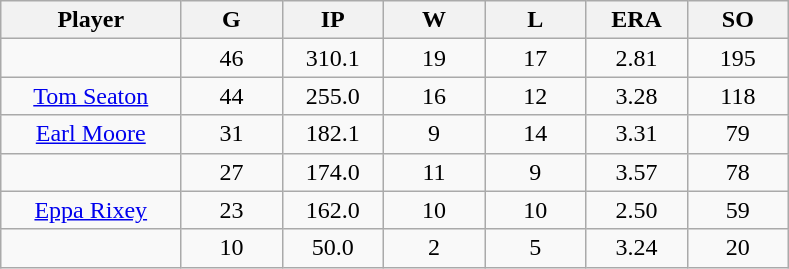<table class="wikitable sortable">
<tr>
<th bgcolor="#DDDDFF" width="16%">Player</th>
<th bgcolor="#DDDDFF" width="9%">G</th>
<th bgcolor="#DDDDFF" width="9%">IP</th>
<th bgcolor="#DDDDFF" width="9%">W</th>
<th bgcolor="#DDDDFF" width="9%">L</th>
<th bgcolor="#DDDDFF" width="9%">ERA</th>
<th bgcolor="#DDDDFF" width="9%">SO</th>
</tr>
<tr align="center">
<td></td>
<td>46</td>
<td>310.1</td>
<td>19</td>
<td>17</td>
<td>2.81</td>
<td>195</td>
</tr>
<tr align="center">
<td><a href='#'>Tom Seaton</a></td>
<td>44</td>
<td>255.0</td>
<td>16</td>
<td>12</td>
<td>3.28</td>
<td>118</td>
</tr>
<tr align=center>
<td><a href='#'>Earl Moore</a></td>
<td>31</td>
<td>182.1</td>
<td>9</td>
<td>14</td>
<td>3.31</td>
<td>79</td>
</tr>
<tr align=center>
<td></td>
<td>27</td>
<td>174.0</td>
<td>11</td>
<td>9</td>
<td>3.57</td>
<td>78</td>
</tr>
<tr align="center">
<td><a href='#'>Eppa Rixey</a></td>
<td>23</td>
<td>162.0</td>
<td>10</td>
<td>10</td>
<td>2.50</td>
<td>59</td>
</tr>
<tr align=center>
<td></td>
<td>10</td>
<td>50.0</td>
<td>2</td>
<td>5</td>
<td>3.24</td>
<td>20</td>
</tr>
</table>
